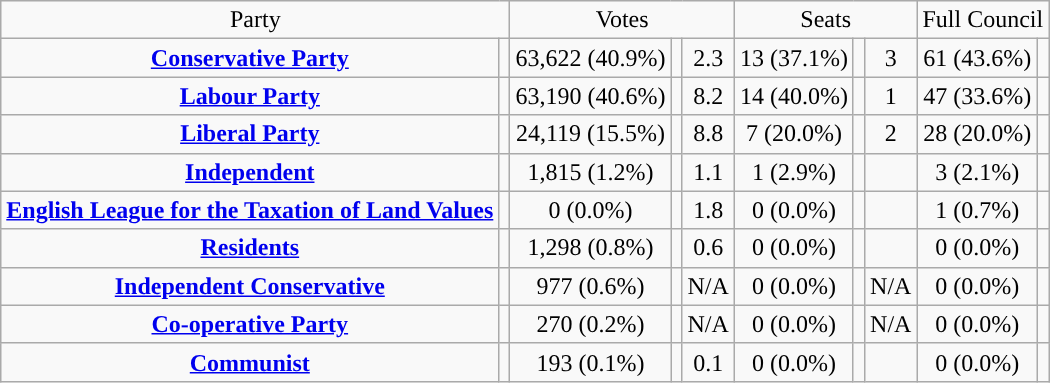<table class=wikitable style="text-align:center;">
<tr>
<td colspan=2>Party</td>
<td colspan=3>Votes</td>
<td colspan=3>Seats</td>
<td colspan=3>Full Council</td>
</tr>
<tr>
<td><strong><a href='#'>Conservative Party</a></strong></td>
<td style="background:"></td>
<td>63,622 (40.9%)</td>
<td></td>
<td> 2.3</td>
<td>13 (37.1%)</td>
<td></td>
<td> 3</td>
<td>61 (43.6%)</td>
<td></td>
</tr>
<tr>
<td><strong><a href='#'>Labour Party</a></strong></td>
<td style="background:"></td>
<td>63,190 (40.6%)</td>
<td></td>
<td> 8.2</td>
<td>14 (40.0%)</td>
<td></td>
<td> 1</td>
<td>47 (33.6%)</td>
<td></td>
</tr>
<tr>
<td><strong><a href='#'>Liberal Party</a></strong></td>
<td style="background:"></td>
<td>24,119 (15.5%)</td>
<td></td>
<td> 8.8</td>
<td>7 (20.0%)</td>
<td></td>
<td> 2</td>
<td>28 (20.0%)</td>
<td></td>
</tr>
<tr>
<td><strong><a href='#'>Independent</a></strong></td>
<td style="background:"></td>
<td>1,815 (1.2%)</td>
<td></td>
<td> 1.1</td>
<td>1 (2.9%)</td>
<td></td>
<td></td>
<td>3 (2.1%)</td>
<td></td>
</tr>
<tr>
<td><strong><a href='#'>English League for the Taxation of Land Values</a></strong></td>
<td style="background:"></td>
<td>0 (0.0%)</td>
<td></td>
<td> 1.8</td>
<td>0 (0.0%)</td>
<td></td>
<td></td>
<td>1 (0.7%)</td>
<td></td>
</tr>
<tr>
<td><strong><a href='#'>Residents</a></strong></td>
<td style="background:"></td>
<td>1,298 (0.8%)</td>
<td></td>
<td> 0.6</td>
<td>0 (0.0%)</td>
<td></td>
<td></td>
<td>0 (0.0%)</td>
<td></td>
</tr>
<tr>
<td><strong><a href='#'>Independent Conservative</a></strong></td>
<td style="background:"></td>
<td>977 (0.6%)</td>
<td></td>
<td>N/A</td>
<td>0 (0.0%)</td>
<td></td>
<td>N/A</td>
<td>0 (0.0%)</td>
<td></td>
</tr>
<tr>
<td><strong><a href='#'>Co-operative Party</a></strong></td>
<td style="background:"></td>
<td>270 (0.2%)</td>
<td></td>
<td>N/A</td>
<td>0 (0.0%)</td>
<td></td>
<td>N/A</td>
<td>0 (0.0%)</td>
<td></td>
</tr>
<tr>
<td><strong><a href='#'>Communist</a></strong></td>
<td style="background:"></td>
<td>193 (0.1%)</td>
<td></td>
<td> 0.1</td>
<td>0 (0.0%)</td>
<td></td>
<td></td>
<td>0 (0.0%)</td>
<td></td>
</tr>
</table>
